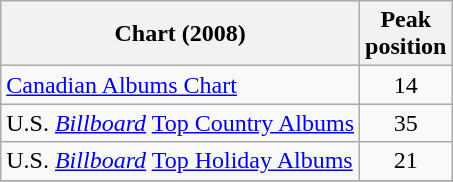<table class="wikitable">
<tr>
<th>Chart (2008)</th>
<th>Peak<br>position</th>
</tr>
<tr>
<td><a href='#'>Canadian Albums Chart</a></td>
<td align="center">14</td>
</tr>
<tr>
<td>U.S. <em><a href='#'>Billboard</a></em> <a href='#'>Top Country Albums</a></td>
<td align="center">35</td>
</tr>
<tr>
<td>U.S. <em><a href='#'>Billboard</a></em> <a href='#'>Top Holiday Albums</a></td>
<td align="center">21</td>
</tr>
<tr>
</tr>
</table>
